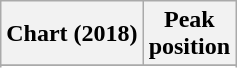<table class="wikitable plainrowheaders" style="text-align:center">
<tr>
<th scope="col">Chart (2018)</th>
<th scope="col">Peak<br>position</th>
</tr>
<tr>
</tr>
<tr>
</tr>
</table>
